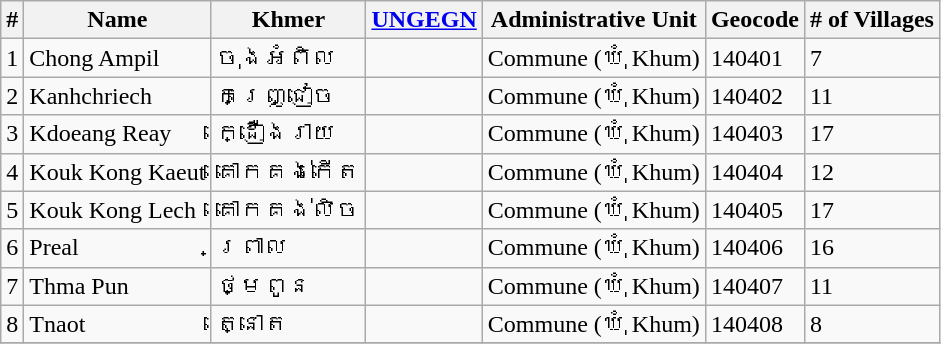<table class="wikitable sortable">
<tr>
<th>#</th>
<th>Name</th>
<th>Khmer</th>
<th><a href='#'>UNGEGN</a></th>
<th>Administrative Unit</th>
<th>Geocode</th>
<th># of Villages</th>
</tr>
<tr>
<td>1</td>
<td>Chong Ampil</td>
<td>ចុងអំពិល</td>
<td></td>
<td>Commune (ឃុំ Khum)</td>
<td>140401</td>
<td>7</td>
</tr>
<tr>
<td>2</td>
<td>Kanhchriech</td>
<td>កញ្ជ្រៀច</td>
<td></td>
<td>Commune (ឃុំ Khum)</td>
<td>140402</td>
<td>11</td>
</tr>
<tr>
<td>3</td>
<td>Kdoeang Reay</td>
<td>ក្ដឿងរាយ</td>
<td></td>
<td>Commune (ឃុំ Khum)</td>
<td>140403</td>
<td>17</td>
</tr>
<tr>
<td>4</td>
<td>Kouk Kong Kaeut</td>
<td>គោកគង់កើត</td>
<td></td>
<td>Commune (ឃុំ Khum)</td>
<td>140404</td>
<td>12</td>
</tr>
<tr>
<td>5</td>
<td>Kouk Kong Lech</td>
<td>គោកគង់លិច</td>
<td></td>
<td>Commune (ឃុំ Khum)</td>
<td>140405</td>
<td>17</td>
</tr>
<tr>
<td>6</td>
<td>Preal</td>
<td>ព្រាល</td>
<td></td>
<td>Commune (ឃុំ Khum)</td>
<td>140406</td>
<td>16</td>
</tr>
<tr>
<td>7</td>
<td>Thma Pun</td>
<td>ថ្មពូន</td>
<td></td>
<td>Commune (ឃុំ Khum)</td>
<td>140407</td>
<td>11</td>
</tr>
<tr>
<td>8</td>
<td>Tnaot</td>
<td>ត្នោត</td>
<td></td>
<td>Commune (ឃុំ Khum)</td>
<td>140408</td>
<td>8</td>
</tr>
<tr>
</tr>
</table>
